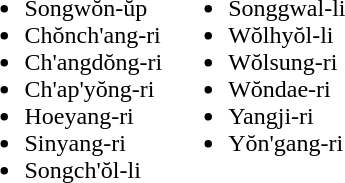<table>
<tr>
<td valign="top"><br><ul><li>Songwŏn-ŭp</li><li>Chŏnch'ang-ri</li><li>Ch'angdŏng-ri</li><li>Ch'ap'yŏng-ri</li><li>Hoeyang-ri</li><li>Sinyang-ri</li><li>Songch'ŏl-li</li></ul></td>
<td valign="top"><br><ul><li>Songgwal-li</li><li>Wŏlhyŏl-li</li><li>Wŏlsung-ri</li><li>Wŏndae-ri</li><li>Yangji-ri</li><li>Yŏn'gang-ri</li></ul></td>
</tr>
</table>
